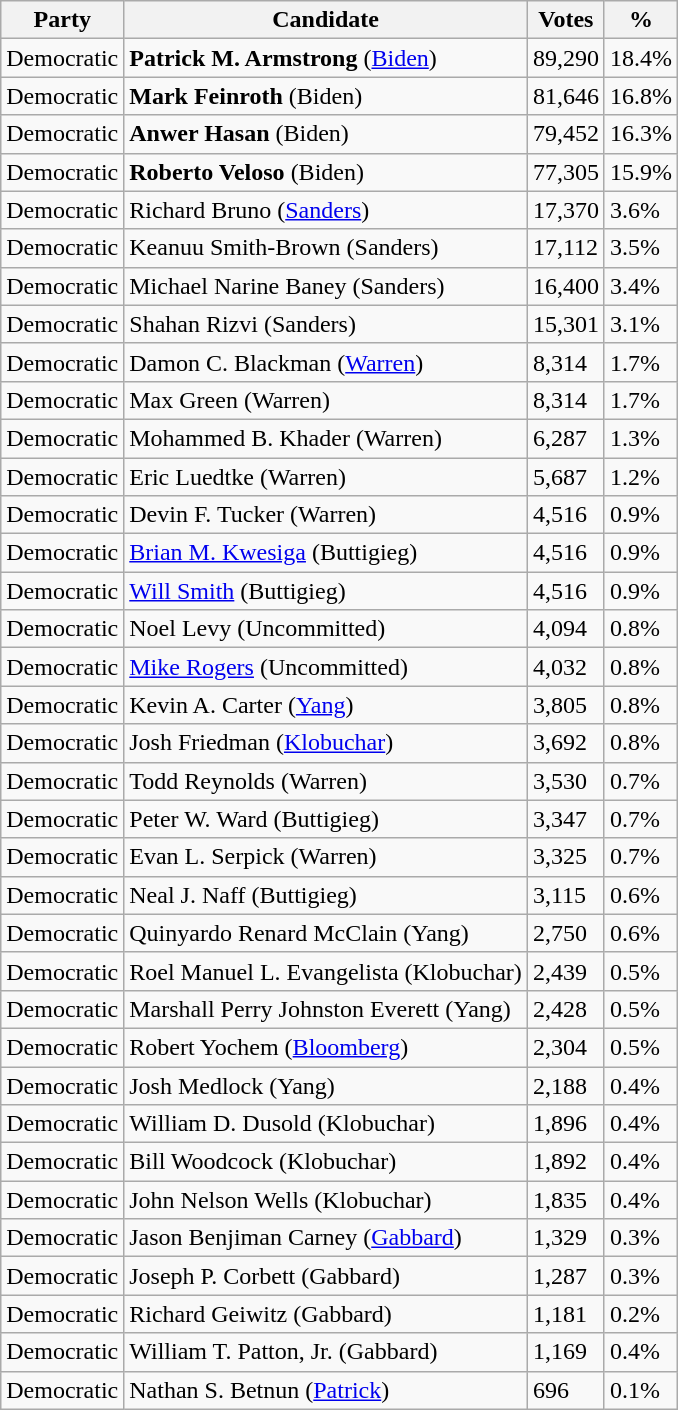<table class="wikitable">
<tr>
<th>Party</th>
<th>Candidate</th>
<th>Votes</th>
<th>%</th>
</tr>
<tr>
<td>Democratic</td>
<td><strong>Patrick M. Armstrong</strong> (<a href='#'>Biden</a>)</td>
<td>89,290</td>
<td>18.4%</td>
</tr>
<tr>
<td>Democratic</td>
<td><strong>Mark Feinroth</strong> (Biden)</td>
<td>81,646</td>
<td>16.8%</td>
</tr>
<tr>
<td>Democratic</td>
<td><strong>Anwer Hasan</strong> (Biden)</td>
<td>79,452</td>
<td>16.3%</td>
</tr>
<tr>
<td>Democratic</td>
<td><strong>Roberto Veloso</strong> (Biden)</td>
<td>77,305</td>
<td>15.9%</td>
</tr>
<tr>
<td>Democratic</td>
<td>Richard Bruno (<a href='#'>Sanders</a>)</td>
<td>17,370</td>
<td>3.6%</td>
</tr>
<tr>
<td>Democratic</td>
<td>Keanuu Smith-Brown (Sanders)</td>
<td>17,112</td>
<td>3.5%</td>
</tr>
<tr>
<td>Democratic</td>
<td>Michael Narine Baney (Sanders)</td>
<td>16,400</td>
<td>3.4%</td>
</tr>
<tr>
<td>Democratic</td>
<td>Shahan Rizvi (Sanders)</td>
<td>15,301</td>
<td>3.1%</td>
</tr>
<tr>
<td>Democratic</td>
<td>Damon C. Blackman (<a href='#'>Warren</a>)</td>
<td>8,314</td>
<td>1.7%</td>
</tr>
<tr>
<td>Democratic</td>
<td>Max Green (Warren)</td>
<td>8,314</td>
<td>1.7%</td>
</tr>
<tr>
<td>Democratic</td>
<td>Mohammed B. Khader (Warren)</td>
<td>6,287</td>
<td>1.3%</td>
</tr>
<tr>
<td>Democratic</td>
<td>Eric Luedtke (Warren)</td>
<td>5,687</td>
<td>1.2%</td>
</tr>
<tr>
<td>Democratic</td>
<td>Devin F. Tucker (Warren)</td>
<td>4,516</td>
<td>0.9%</td>
</tr>
<tr>
<td>Democratic</td>
<td><a href='#'> Brian M. Kwesiga</a> (Buttigieg)</td>
<td>4,516</td>
<td>0.9%</td>
</tr>
<tr>
<td>Democratic</td>
<td><a href='#'>Will Smith</a> (Buttigieg)</td>
<td>4,516</td>
<td>0.9%</td>
</tr>
<tr>
<td>Democratic</td>
<td>Noel Levy (Uncommitted)</td>
<td>4,094</td>
<td>0.8%</td>
</tr>
<tr>
<td>Democratic</td>
<td><a href='#'>Mike Rogers</a> (Uncommitted)</td>
<td>4,032</td>
<td>0.8%</td>
</tr>
<tr>
<td>Democratic</td>
<td>Kevin A. Carter (<a href='#'>Yang</a>)</td>
<td>3,805</td>
<td>0.8%</td>
</tr>
<tr>
<td>Democratic</td>
<td>Josh Friedman (<a href='#'>Klobuchar</a>)</td>
<td>3,692</td>
<td>0.8%</td>
</tr>
<tr>
<td>Democratic</td>
<td>Todd Reynolds (Warren)</td>
<td>3,530</td>
<td>0.7%</td>
</tr>
<tr>
<td>Democratic</td>
<td>Peter W. Ward (Buttigieg)</td>
<td>3,347</td>
<td>0.7%</td>
</tr>
<tr>
<td>Democratic</td>
<td>Evan L. Serpick (Warren)</td>
<td>3,325</td>
<td>0.7%</td>
</tr>
<tr>
<td>Democratic</td>
<td>Neal J. Naff (Buttigieg)</td>
<td>3,115</td>
<td>0.6%</td>
</tr>
<tr>
<td>Democratic</td>
<td>Quinyardo Renard McClain (Yang)</td>
<td>2,750</td>
<td>0.6%</td>
</tr>
<tr>
<td>Democratic</td>
<td>Roel Manuel L. Evangelista (Klobuchar)</td>
<td>2,439</td>
<td>0.5%</td>
</tr>
<tr>
<td>Democratic</td>
<td>Marshall Perry Johnston Everett (Yang)</td>
<td>2,428</td>
<td>0.5%</td>
</tr>
<tr>
<td>Democratic</td>
<td>Robert Yochem (<a href='#'>Bloomberg</a>)</td>
<td>2,304</td>
<td>0.5%</td>
</tr>
<tr>
<td>Democratic</td>
<td>Josh Medlock (Yang)</td>
<td>2,188</td>
<td>0.4%</td>
</tr>
<tr>
<td>Democratic</td>
<td>William D. Dusold (Klobuchar)</td>
<td>1,896</td>
<td>0.4%</td>
</tr>
<tr>
<td>Democratic</td>
<td>Bill Woodcock (Klobuchar)</td>
<td>1,892</td>
<td>0.4%</td>
</tr>
<tr>
<td>Democratic</td>
<td>John Nelson Wells (Klobuchar)</td>
<td>1,835</td>
<td>0.4%</td>
</tr>
<tr>
<td>Democratic</td>
<td>Jason Benjiman Carney (<a href='#'>Gabbard</a>)</td>
<td>1,329</td>
<td>0.3%</td>
</tr>
<tr>
<td>Democratic</td>
<td>Joseph P. Corbett (Gabbard)</td>
<td>1,287</td>
<td>0.3%</td>
</tr>
<tr>
<td>Democratic</td>
<td>Richard Geiwitz (Gabbard)</td>
<td>1,181</td>
<td>0.2%</td>
</tr>
<tr>
<td>Democratic</td>
<td>William T. Patton, Jr. (Gabbard)</td>
<td>1,169</td>
<td>0.4%</td>
</tr>
<tr>
<td>Democratic</td>
<td>Nathan S. Betnun (<a href='#'>Patrick</a>)</td>
<td>696</td>
<td>0.1%</td>
</tr>
</table>
